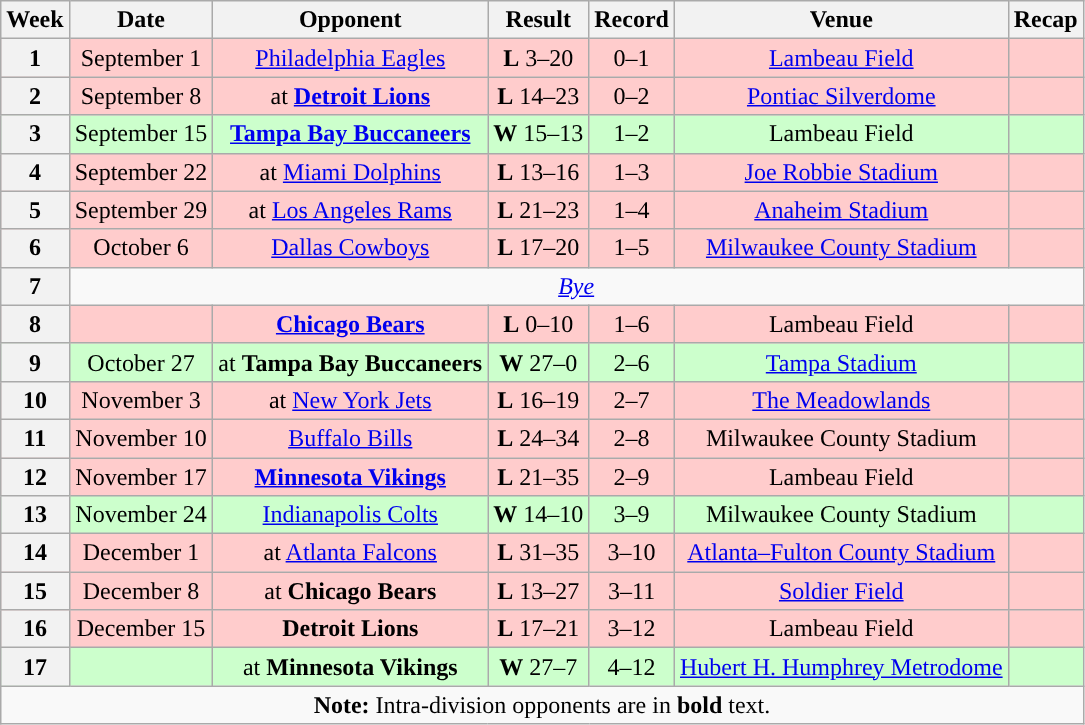<table class="wikitable" style="text-align:center">
<tr>
<th>Week</th>
<th>Date</th>
<th>Opponent</th>
<th>Result</th>
<th>Record</th>
<th>Venue</th>
<th>Recap</th>
</tr>
<tr style="background:#fcc">
<th>1</th>
<td>September 1</td>
<td><a href='#'>Philadelphia Eagles</a></td>
<td><strong>L</strong> 3–20</td>
<td>0–1</td>
<td><a href='#'>Lambeau Field</a></td>
<td></td>
</tr>
<tr style="background:#fcc">
<th>2</th>
<td>September 8</td>
<td>at <strong><a href='#'>Detroit Lions</a></strong></td>
<td><strong>L</strong> 14–23</td>
<td>0–2</td>
<td><a href='#'>Pontiac Silverdome</a></td>
<td></td>
</tr>
<tr style="background:#cfc">
<th>3</th>
<td>September 15</td>
<td><strong><a href='#'>Tampa Bay Buccaneers</a></strong></td>
<td><strong>W</strong> 15–13</td>
<td>1–2</td>
<td>Lambeau Field</td>
<td></td>
</tr>
<tr style="background:#fcc">
<th>4</th>
<td>September 22</td>
<td>at <a href='#'>Miami Dolphins</a></td>
<td><strong>L</strong> 13–16</td>
<td>1–3</td>
<td><a href='#'>Joe Robbie Stadium</a></td>
<td></td>
</tr>
<tr style="background:#fcc">
<th>5</th>
<td>September 29</td>
<td>at <a href='#'>Los Angeles Rams</a></td>
<td><strong>L</strong> 21–23</td>
<td>1–4</td>
<td><a href='#'>Anaheim Stadium</a></td>
<td></td>
</tr>
<tr style="background:#fcc">
<th>6</th>
<td>October 6</td>
<td><a href='#'>Dallas Cowboys</a></td>
<td><strong>L</strong> 17–20</td>
<td>1–5</td>
<td><a href='#'>Milwaukee County Stadium</a></td>
<td></td>
</tr>
<tr>
<th>7</th>
<td colspan="6"><em><a href='#'>Bye</a></em></td>
</tr>
<tr style="background:#fcc">
<th>8</th>
<td></td>
<td><strong><a href='#'>Chicago Bears</a></strong></td>
<td><strong>L</strong> 0–10</td>
<td>1–6</td>
<td>Lambeau Field</td>
<td></td>
</tr>
<tr style="background:#cfc">
<th>9</th>
<td>October 27</td>
<td>at <strong>Tampa Bay Buccaneers</strong></td>
<td><strong>W</strong> 27–0</td>
<td>2–6</td>
<td><a href='#'>Tampa Stadium</a></td>
<td></td>
</tr>
<tr style="background:#fcc">
<th>10</th>
<td>November 3</td>
<td>at <a href='#'>New York Jets</a></td>
<td><strong>L</strong> 16–19 </td>
<td>2–7</td>
<td><a href='#'>The Meadowlands</a></td>
<td></td>
</tr>
<tr style="background:#fcc">
<th>11</th>
<td>November 10</td>
<td><a href='#'>Buffalo Bills</a></td>
<td><strong>L</strong> 24–34</td>
<td>2–8</td>
<td>Milwaukee County Stadium</td>
<td></td>
</tr>
<tr style="background:#fcc">
<th>12</th>
<td>November 17</td>
<td><strong><a href='#'>Minnesota Vikings</a></strong></td>
<td><strong>L</strong> 21–35</td>
<td>2–9</td>
<td>Lambeau Field</td>
<td></td>
</tr>
<tr style="background:#cfc">
<th>13</th>
<td>November 24</td>
<td><a href='#'>Indianapolis Colts</a></td>
<td><strong>W</strong> 14–10</td>
<td>3–9</td>
<td>Milwaukee County Stadium</td>
<td></td>
</tr>
<tr style="background:#fcc">
<th>14</th>
<td>December 1</td>
<td>at <a href='#'>Atlanta Falcons</a></td>
<td><strong>L</strong> 31–35</td>
<td>3–10</td>
<td><a href='#'>Atlanta–Fulton County Stadium</a></td>
<td></td>
</tr>
<tr style="background:#fcc">
<th>15</th>
<td>December 8</td>
<td>at <strong>Chicago Bears</strong></td>
<td><strong>L</strong> 13–27</td>
<td>3–11</td>
<td><a href='#'>Soldier Field</a></td>
<td></td>
</tr>
<tr style="background:#fcc">
<th>16</th>
<td>December 15</td>
<td><strong>Detroit Lions</strong></td>
<td><strong>L</strong> 17–21</td>
<td>3–12</td>
<td>Lambeau Field</td>
<td></td>
</tr>
<tr style="background:#cfc">
<th>17</th>
<td></td>
<td>at <strong>Minnesota Vikings</strong></td>
<td><strong>W</strong> 27–7</td>
<td>4–12</td>
<td><a href='#'>Hubert H. Humphrey Metrodome</a></td>
<td></td>
</tr>
<tr>
<td colspan="8"><strong>Note:</strong> Intra-division opponents are in <strong>bold</strong> text.</td>
</tr>
</table>
